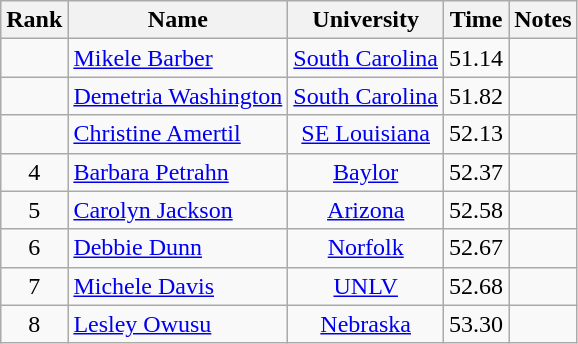<table class="wikitable sortable" style="text-align:center">
<tr>
<th>Rank</th>
<th>Name</th>
<th>University</th>
<th>Time</th>
<th>Notes</th>
</tr>
<tr>
<td></td>
<td align=left><a href='#'>Mikele Barber</a></td>
<td><a href='#'>South Carolina</a></td>
<td>51.14</td>
<td></td>
</tr>
<tr>
<td></td>
<td align=left><a href='#'>Demetria Washington</a></td>
<td><a href='#'>South Carolina</a></td>
<td>51.82</td>
<td></td>
</tr>
<tr>
<td></td>
<td align=left><a href='#'>Christine Amertil</a> </td>
<td><a href='#'>SE Louisiana</a></td>
<td>52.13</td>
<td></td>
</tr>
<tr>
<td>4</td>
<td align=left><a href='#'>Barbara Petrahn</a> </td>
<td><a href='#'>Baylor</a></td>
<td>52.37</td>
<td></td>
</tr>
<tr>
<td>5</td>
<td align=left><a href='#'>Carolyn Jackson</a></td>
<td><a href='#'>Arizona</a></td>
<td>52.58</td>
<td></td>
</tr>
<tr>
<td>6</td>
<td align=left><a href='#'>Debbie Dunn</a></td>
<td><a href='#'>Norfolk</a></td>
<td>52.67</td>
<td></td>
</tr>
<tr>
<td>7</td>
<td align=left><a href='#'>Michele Davis</a></td>
<td><a href='#'>UNLV</a></td>
<td>52.68</td>
<td></td>
</tr>
<tr>
<td>8</td>
<td align=left><a href='#'>Lesley Owusu</a></td>
<td><a href='#'>Nebraska</a></td>
<td>53.30</td>
<td></td>
</tr>
</table>
